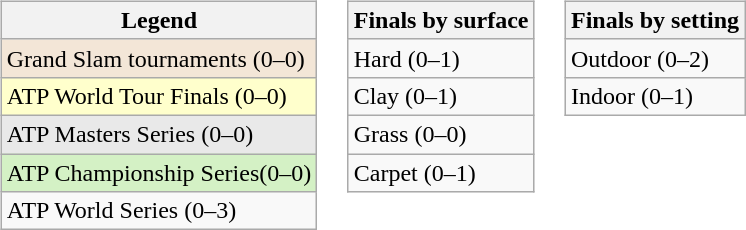<table>
<tr valign="top">
<td><br><table class="wikitable">
<tr>
<th>Legend</th>
</tr>
<tr style="background:#f3e6d7;">
<td>Grand Slam tournaments (0–0)</td>
</tr>
<tr style="background:#ffffcc;">
<td>ATP World Tour Finals (0–0)</td>
</tr>
<tr style="background:#e9e9e9;">
<td>ATP Masters Series (0–0)</td>
</tr>
<tr style="background:#d4f1c5;">
<td>ATP Championship Series(0–0)</td>
</tr>
<tr>
<td>ATP World Series (0–3)</td>
</tr>
</table>
</td>
<td><br><table class="wikitable">
<tr>
<th>Finals by surface</th>
</tr>
<tr>
<td>Hard (0–1)</td>
</tr>
<tr>
<td>Clay (0–1)</td>
</tr>
<tr>
<td>Grass (0–0)</td>
</tr>
<tr>
<td>Carpet (0–1)</td>
</tr>
</table>
</td>
<td><br><table class="wikitable">
<tr>
<th>Finals by setting</th>
</tr>
<tr>
<td>Outdoor (0–2)</td>
</tr>
<tr>
<td>Indoor (0–1)</td>
</tr>
</table>
</td>
</tr>
</table>
